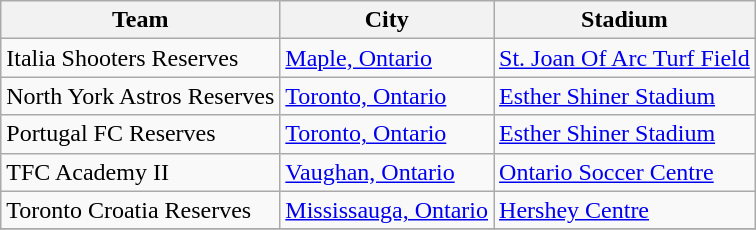<table class="wikitable sortable">
<tr>
<th>Team</th>
<th>City</th>
<th>Stadium</th>
</tr>
<tr>
<td>Italia Shooters Reserves</td>
<td><a href='#'>Maple, Ontario</a></td>
<td><a href='#'>St. Joan Of Arc Turf Field</a></td>
</tr>
<tr>
<td>North York Astros Reserves</td>
<td><a href='#'>Toronto, Ontario</a></td>
<td><a href='#'>Esther Shiner Stadium</a></td>
</tr>
<tr>
<td>Portugal FC Reserves</td>
<td><a href='#'>Toronto, Ontario</a></td>
<td><a href='#'>Esther Shiner Stadium</a></td>
</tr>
<tr>
<td>TFC Academy II</td>
<td><a href='#'>Vaughan, Ontario</a></td>
<td><a href='#'>Ontario Soccer Centre</a></td>
</tr>
<tr>
<td>Toronto Croatia Reserves</td>
<td><a href='#'>Mississauga, Ontario</a></td>
<td><a href='#'>Hershey Centre</a></td>
</tr>
<tr>
</tr>
</table>
